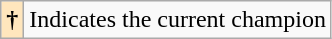<table class="wikitable">
<tr>
<th style="background:#ffe6bd;">†</th>
<td>Indicates the current champion</td>
</tr>
</table>
